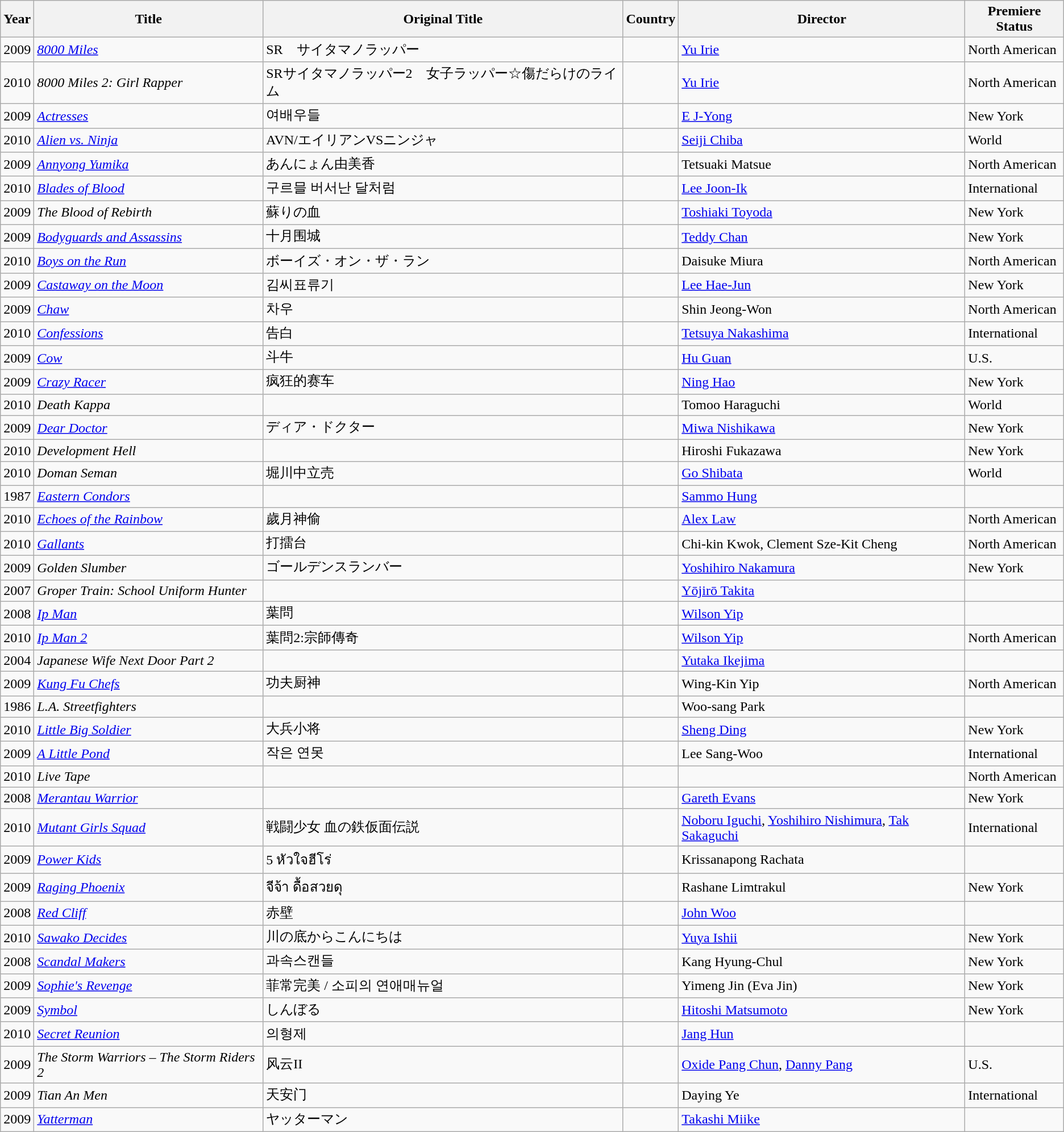<table class="wikitable">
<tr>
<th>Year</th>
<th>Title</th>
<th>Original Title</th>
<th>Country</th>
<th>Director</th>
<th>Premiere Status</th>
</tr>
<tr>
<td>2009</td>
<td><em><a href='#'>8000 Miles</a></em></td>
<td>SR　サイタマノラッパー</td>
<td></td>
<td><a href='#'>Yu Irie</a></td>
<td>North American</td>
</tr>
<tr>
<td>2010</td>
<td><em>8000 Miles 2: Girl Rapper</em></td>
<td>SRサイタマノラッパー2　女子ラッパー☆傷だらけのライム</td>
<td></td>
<td><a href='#'>Yu Irie</a></td>
<td>North American</td>
</tr>
<tr>
<td>2009</td>
<td><a href='#'><em>Actresses</em></a></td>
<td>여배우들</td>
<td></td>
<td><a href='#'>E J-Yong</a></td>
<td>New York</td>
</tr>
<tr>
<td>2010</td>
<td><a href='#'><em>Alien vs. Ninja</em></a></td>
<td>AVN/エイリアンVSニンジャ</td>
<td></td>
<td><a href='#'>Seiji Chiba</a></td>
<td>World</td>
</tr>
<tr>
<td>2009</td>
<td><a href='#'><em>Annyong Yumika</em></a></td>
<td>あんにょん由美香</td>
<td></td>
<td>Tetsuaki Matsue</td>
<td>North American</td>
</tr>
<tr>
<td>2010</td>
<td><em><a href='#'>Blades of Blood</a></em></td>
<td>구르믈 버서난 달처럼</td>
<td></td>
<td><a href='#'>Lee Joon-Ik</a></td>
<td>International</td>
</tr>
<tr>
<td>2009</td>
<td><em>The Blood of Rebirth</em></td>
<td>蘇りの血</td>
<td></td>
<td><a href='#'>Toshiaki Toyoda</a></td>
<td>New York</td>
</tr>
<tr>
<td>2009</td>
<td><em><a href='#'>Bodyguards and Assassins</a></em></td>
<td>十月围城</td>
<td></td>
<td><a href='#'>Teddy Chan</a></td>
<td>New York</td>
</tr>
<tr>
<td>2010</td>
<td><em><a href='#'>Boys on the Run</a></em></td>
<td>ボーイズ・オン・ザ・ラン</td>
<td></td>
<td>Daisuke Miura</td>
<td>North American</td>
</tr>
<tr>
<td>2009</td>
<td><em><a href='#'>Castaway on the Moon</a></em></td>
<td>김씨표류기</td>
<td></td>
<td><a href='#'>Lee Hae-Jun</a></td>
<td>New York</td>
</tr>
<tr>
<td>2009</td>
<td><a href='#'><em>Chaw</em></a></td>
<td>차우</td>
<td></td>
<td>Shin Jeong-Won</td>
<td>North American</td>
</tr>
<tr>
<td>2010</td>
<td><a href='#'><em>Confessions</em></a></td>
<td>告白</td>
<td></td>
<td><a href='#'>Tetsuya Nakashima</a></td>
<td>International</td>
</tr>
<tr>
<td>2009</td>
<td><a href='#'><em>Cow</em></a></td>
<td>斗牛</td>
<td></td>
<td><a href='#'>Hu Guan</a></td>
<td>U.S.</td>
</tr>
<tr>
<td>2009</td>
<td><em><a href='#'>Crazy Racer</a></em></td>
<td>疯狂的赛车</td>
<td></td>
<td><a href='#'>Ning Hao</a></td>
<td>New York</td>
</tr>
<tr>
<td>2010</td>
<td><em>Death Kappa</em></td>
<td></td>
<td></td>
<td>Tomoo Haraguchi</td>
<td>World</td>
</tr>
<tr>
<td>2009</td>
<td><a href='#'><em>Dear Doctor</em></a></td>
<td>ディア・ドクター</td>
<td></td>
<td><a href='#'>Miwa Nishikawa</a></td>
<td>New York</td>
</tr>
<tr>
<td>2010</td>
<td><em>Development Hell</em></td>
<td></td>
<td></td>
<td>Hiroshi Fukazawa</td>
<td>New York</td>
</tr>
<tr>
<td>2010</td>
<td><em>Doman Seman</em></td>
<td>堀川中立売</td>
<td></td>
<td><a href='#'>Go Shibata</a></td>
<td>World</td>
</tr>
<tr>
<td>1987</td>
<td><em><a href='#'>Eastern Condors</a></em></td>
<td></td>
<td></td>
<td><a href='#'>Sammo Hung</a></td>
<td></td>
</tr>
<tr>
<td>2010</td>
<td><em><a href='#'>Echoes of the Rainbow</a></em></td>
<td>歲月神偷</td>
<td></td>
<td><a href='#'>Alex Law</a></td>
<td>North American</td>
</tr>
<tr>
<td>2010</td>
<td><a href='#'><em>Gallants</em></a></td>
<td>打擂台</td>
<td></td>
<td>Chi-kin Kwok, Clement Sze-Kit Cheng</td>
<td>North American</td>
</tr>
<tr>
<td>2009</td>
<td><em>Golden Slumber</em></td>
<td>ゴールデンスランバー</td>
<td></td>
<td><a href='#'>Yoshihiro Nakamura</a></td>
<td>New York</td>
</tr>
<tr>
<td>2007</td>
<td><em>Groper Train: School Uniform Hunter</em></td>
<td></td>
<td></td>
<td><a href='#'>Yōjirō Takita</a></td>
<td></td>
</tr>
<tr>
<td>2008</td>
<td><a href='#'><em>Ip Man</em></a></td>
<td>葉問</td>
<td></td>
<td><a href='#'>Wilson Yip</a></td>
<td></td>
</tr>
<tr>
<td>2010</td>
<td><em><a href='#'>Ip Man 2</a></em></td>
<td>葉問2:宗師傳奇</td>
<td></td>
<td><a href='#'>Wilson Yip</a></td>
<td>North American</td>
</tr>
<tr>
<td>2004</td>
<td><em>Japanese Wife Next Door Part 2</em></td>
<td></td>
<td></td>
<td><a href='#'>Yutaka Ikejima</a></td>
<td></td>
</tr>
<tr>
<td>2009</td>
<td><em><a href='#'>Kung Fu Chefs</a></em></td>
<td>功夫厨神</td>
<td></td>
<td>Wing-Kin Yip</td>
<td>North American</td>
</tr>
<tr>
<td>1986</td>
<td><em>L.A. Streetfighters</em></td>
<td></td>
<td></td>
<td>Woo-sang Park</td>
<td></td>
</tr>
<tr>
<td>2010</td>
<td><em><a href='#'>Little Big Soldier</a></em></td>
<td>大兵小将</td>
<td> </td>
<td><a href='#'>Sheng Ding</a></td>
<td>New York</td>
</tr>
<tr>
<td>2009</td>
<td><em><a href='#'>A Little Pond</a></em></td>
<td>작은 연못</td>
<td></td>
<td>Lee Sang-Woo</td>
<td>International</td>
</tr>
<tr>
<td>2010</td>
<td><em>Live Tape</em></td>
<td></td>
<td></td>
<td></td>
<td>North American</td>
</tr>
<tr>
<td>2008</td>
<td><a href='#'><em>Merantau Warrior</em></a></td>
<td></td>
<td></td>
<td><a href='#'>Gareth Evans</a></td>
<td>New York</td>
</tr>
<tr>
<td>2010</td>
<td><em><a href='#'>Mutant Girls Squad</a></em></td>
<td>戦闘少女 血の鉄仮面伝説</td>
<td></td>
<td><a href='#'>Noboru Iguchi</a>, <a href='#'>Yoshihiro Nishimura</a>, <a href='#'>Tak Sakaguchi</a></td>
<td>International</td>
</tr>
<tr>
<td>2009</td>
<td><em><a href='#'>Power Kids</a></em></td>
<td>5 หัวใจฮีโร่</td>
<td></td>
<td>Krissanapong Rachata</td>
<td></td>
</tr>
<tr>
<td>2009</td>
<td><em><a href='#'>Raging Phoenix</a></em></td>
<td>จีจ้า ดื้อสวยดุ</td>
<td></td>
<td>Rashane Limtrakul</td>
<td>New York</td>
</tr>
<tr>
<td>2008</td>
<td><a href='#'><em>Red Cliff</em></a></td>
<td>赤壁</td>
<td> </td>
<td><a href='#'>John Woo</a></td>
<td></td>
</tr>
<tr>
<td>2010</td>
<td><em><a href='#'>Sawako Decides</a></em></td>
<td>川の底からこんにちは</td>
<td></td>
<td><a href='#'>Yuya Ishii</a></td>
<td>New York</td>
</tr>
<tr>
<td>2008</td>
<td><em><a href='#'>Scandal Makers</a></em></td>
<td>과속스캔들</td>
<td></td>
<td>Kang Hyung-Chul</td>
<td>New York</td>
</tr>
<tr>
<td>2009</td>
<td><em><a href='#'>Sophie's Revenge</a></em></td>
<td>菲常完美 / 소피의 연애매뉴얼</td>
<td> </td>
<td>Yimeng Jin (Eva Jin)</td>
<td>New York</td>
</tr>
<tr>
<td>2009</td>
<td><a href='#'><em>Symbol</em></a></td>
<td>しんぼる</td>
<td></td>
<td><a href='#'>Hitoshi Matsumoto</a></td>
<td>New York</td>
</tr>
<tr>
<td>2010</td>
<td><em><a href='#'>Secret Reunion</a></em></td>
<td>의형제</td>
<td></td>
<td><a href='#'>Jang Hun</a></td>
<td></td>
</tr>
<tr>
<td>2009</td>
<td><em>The Storm Warriors – The Storm Riders 2</em></td>
<td>风云II</td>
<td></td>
<td><a href='#'>Oxide Pang Chun</a>, <a href='#'>Danny Pang</a></td>
<td>U.S.</td>
</tr>
<tr>
<td>2009</td>
<td><em>Tian An Men</em></td>
<td>天安门</td>
<td></td>
<td>Daying Ye</td>
<td>International</td>
</tr>
<tr>
<td>2009</td>
<td><em><a href='#'>Yatterman</a> </em></td>
<td>ヤッターマン</td>
<td></td>
<td><a href='#'>Takashi Miike</a></td>
<td></td>
</tr>
</table>
